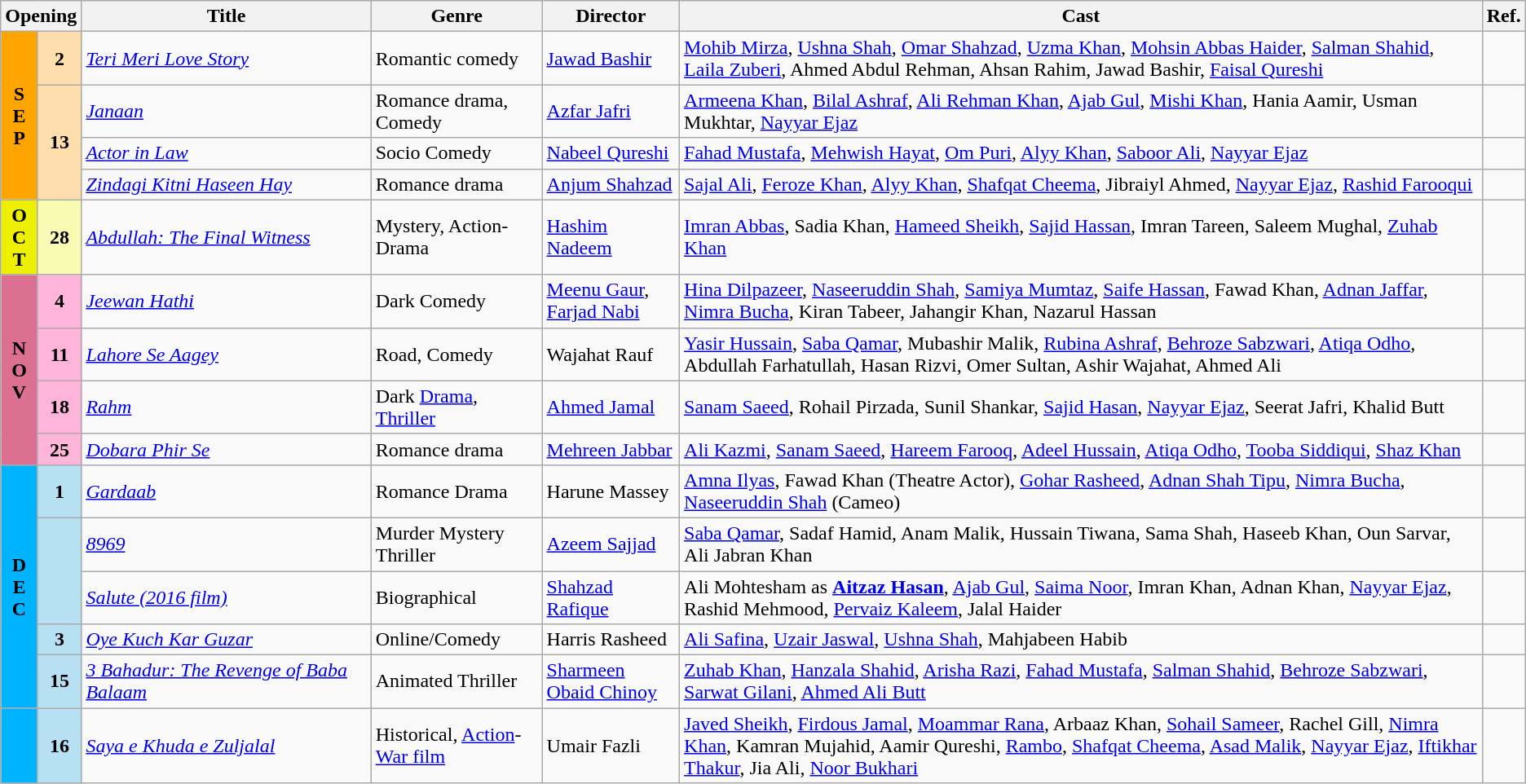<table class="wikitable">
<tr text-align:center;">
<th colspan="2"><strong>Opening</strong></th>
<th style="width:19%;"><strong>Title</strong></th>
<th><strong>Genre</strong></th>
<th><strong>Director</strong></th>
<th><strong>Cast</strong></th>
<th><strong>Ref.</strong></th>
</tr>
<tr>
<td rowspan="4" style="text-align:center; background:orange; textcolor:#000;"><strong>S<br>E<br>P</strong></td>
<td style="text-align:center; background:#ffdead; textcolor:#000;"><strong>2</strong></td>
<td><em><a href='#'>Teri Meri Love Story</a></em></td>
<td>Romantic comedy</td>
<td><a href='#'>Jawad Bashir</a></td>
<td><a href='#'>Mohib Mirza</a>, <a href='#'>Ushna Shah</a>, <a href='#'>Omar Shahzad</a>, <a href='#'>Uzma Khan</a>, <a href='#'>Mohsin Abbas Haider</a>, <a href='#'>Salman Shahid</a>, <a href='#'>Laila Zuberi</a>, Ahmed Abdul Rehman, Ahsan Rahim, Jawad Bashir, <a href='#'>Faisal Qureshi</a></td>
<td></td>
</tr>
<tr>
<td rowspan="3" style="text-align:center;background:#ffdead; textcolor:#000;"><strong>13</strong></td>
<td><em><a href='#'>Janaan</a></em></td>
<td>Romance drama, Comedy</td>
<td><a href='#'>Azfar Jafri</a></td>
<td><a href='#'>Armeena Khan</a>, <a href='#'>Bilal Ashraf</a>, <a href='#'>Ali Rehman Khan</a>, <a href='#'>Ajab Gul</a>, <a href='#'>Mishi Khan</a>, Hania Aamir, Usman Mukhtar, <a href='#'>Nayyar Ejaz</a></td>
<td></td>
</tr>
<tr>
<td><em><a href='#'>Actor in Law</a></em></td>
<td>Socio Comedy</td>
<td><a href='#'>Nabeel Qureshi</a></td>
<td><a href='#'>Fahad Mustafa</a>, <a href='#'>Mehwish Hayat</a>, <a href='#'>Om Puri</a>, <a href='#'>Alyy Khan</a>, <a href='#'>Saboor Ali</a>, <a href='#'>Nayyar Ejaz</a></td>
<td></td>
</tr>
<tr>
<td><em><a href='#'>Zindagi Kitni Haseen Hay</a></em></td>
<td>Romance drama</td>
<td><a href='#'>Anjum Shahzad</a></td>
<td><a href='#'>Sajal Ali</a>, <a href='#'>Feroze Khan</a>, <a href='#'>Alyy Khan</a>, <a href='#'>Shafqat Cheema</a>, Jibraiyl Ahmed, <a href='#'>Nayyar Ejaz</a>, <a href='#'>Rashid Farooqui</a></td>
<td></td>
</tr>
<tr>
<td style="text-align:center; background:#eef003;"><strong>O<br>C<br>T</strong></td>
<td style="text-align:center; background:#f9fab3; textcolor:#000;"><strong>28</strong></td>
<td><em><a href='#'>Abdullah: The Final Witness</a></em></td>
<td>Mystery, Action-Drama</td>
<td><a href='#'>Hashim Nadeem</a></td>
<td><a href='#'>Imran Abbas</a>, Sadia Khan, <a href='#'>Hameed Sheikh</a>, <a href='#'>Sajid Hassan</a>, Imran Tareen, Saleem Mughal, <a href='#'>Zuhab Khan</a></td>
<td></td>
</tr>
<tr>
<td rowspan="4" style="text-align:center; background:#db7093;"><strong>N<br>O<br>V</strong></td>
<td style="text-align:center; textcolor:#000; background:#ffb5da;"><strong>4</strong></td>
<td><em><a href='#'>Jeewan Hathi</a></em></td>
<td>Dark Comedy</td>
<td><a href='#'>Meenu Gaur</a>, <a href='#'>Farjad Nabi</a></td>
<td><a href='#'>Hina Dilpazeer</a>, <a href='#'>Naseeruddin Shah</a>, <a href='#'>Samiya Mumtaz</a>, <a href='#'>Saife Hassan</a>, Fawad Khan, <a href='#'>Adnan Jaffar</a>, <a href='#'>Nimra Bucha</a>, Kiran Tabeer, Jahangir Khan, Nazarul Hassan</td>
<td></td>
</tr>
<tr>
<td style="text-align:center; textcolor:#000; background:#ffb5da;"><strong>11</strong></td>
<td><em><a href='#'>Lahore Se Aagey</a></em></td>
<td>Road, Comedy</td>
<td>Wajahat Rauf</td>
<td><a href='#'>Yasir Hussain</a>, <a href='#'>Saba Qamar</a>, Mubashir Malik, <a href='#'>Rubina Ashraf</a>, <a href='#'>Behroze Sabzwari</a>, <a href='#'>Atiqa Odho</a>, Abdullah Farhatullah, Hasan Rizvi, Omer Sultan, Ashir Wajahat, Ahmed Ali</td>
<td></td>
</tr>
<tr>
<td style="text-align:center; textcolor:#000; background:#ffb5da;"><strong>18</strong></td>
<td><em><a href='#'>Rahm</a></em></td>
<td>Dark <a href='#'>Drama</a>, <a href='#'>Thriller</a></td>
<td><a href='#'>Ahmed Jamal</a></td>
<td><a href='#'>Sanam Saeed</a>, Rohail Pirzada, Sunil Shankar, <a href='#'>Sajid Hasan</a>, <a href='#'>Nayyar Ejaz</a>, Seerat Jafri, Khalid Butt</td>
<td></td>
</tr>
<tr>
<td style="text-align:center; textcolor:#000; background:#ffb5da;"><strong>25</strong></td>
<td><em><a href='#'>Dobara Phir Se</a></em></td>
<td>Romance drama</td>
<td><a href='#'>Mehreen Jabbar</a></td>
<td><a href='#'>Ali Kazmi</a>, <a href='#'>Sanam Saeed</a>, <a href='#'>Hareem Farooq</a>, <a href='#'>Adeel Hussain</a>, <a href='#'>Atiqa Odho</a>, <a href='#'>Tooba Siddiqui</a>, <a href='#'>Shaz Khan</a></td>
<td></td>
</tr>
<tr>
<td rowspan="5" style="text-align:center; background:#00b3ff;"><strong>D<br>E<br>C</strong></td>
<td style="text-align:center; background:#b7e1f3; textcolor:#000;"><strong>1</strong></td>
<td><em><a href='#'>Gardaab</a></em></td>
<td>Romance Drama</td>
<td>Harune Massey</td>
<td><a href='#'>Amna Ilyas</a>, Fawad Khan (Theatre Actor), <a href='#'>Gohar Rasheed</a>, <a href='#'>Adnan Shah Tipu</a>, <a href='#'>Nimra Bucha</a>, <a href='#'>Naseeruddin Shah</a> (Cameo)</td>
<td></td>
</tr>
<tr>
<td rowspan="2" style="background:#b7e1f3;"></td>
<td><em><a href='#'>8969</a></em></td>
<td>Murder Mystery Thriller</td>
<td><a href='#'>Azeem Sajjad</a></td>
<td><a href='#'>Saba Qamar</a>, Sadaf Hamid, Anam Malik, Hussain Tiwana, Sama Shah, Haseeb Khan, Oun Sarvar, Ali Jabran Khan</td>
<td></td>
</tr>
<tr>
<td><em><a href='#'>Salute (2016 film)</a></em></td>
<td>Biographical</td>
<td><a href='#'>Shahzad Rafique</a></td>
<td>Ali Mohtesham as <strong><a href='#'>Aitzaz Hasan</a></strong>, <a href='#'>Ajab Gul</a>, <a href='#'>Saima Noor</a>, Imran Khan, Adnan Khan, <a href='#'>Nayyar Ejaz</a>, Rashid Mehmood, <a href='#'>Pervaiz Kaleem</a>, Jalal Haider</td>
<td></td>
</tr>
<tr>
<td style="text-align:center; background:#b7e1f3; textcolor:#000;"><strong>3</strong></td>
<td><em><a href='#'>Oye Kuch Kar Guzar</a></em></td>
<td>Online/Comedy</td>
<td>Harris Rasheed</td>
<td><a href='#'>Ali Safina</a>, <a href='#'>Uzair Jaswal</a>, <a href='#'>Ushna Shah</a>, Mahjabeen Habib</td>
<td></td>
</tr>
<tr>
<td style="text-align:center; background:#b7e1f3; textcolor:#000;"><strong>15</strong></td>
<td><em><a href='#'>3 Bahadur: The Revenge of Baba Balaam</a></em></td>
<td>Animated Thriller</td>
<td><a href='#'>Sharmeen Obaid Chinoy</a></td>
<td><a href='#'>Zuhab Khan</a>, <a href='#'>Hanzala Shahid</a>, <a href='#'>Arisha Razi</a>, <a href='#'>Fahad Mustafa</a>, <a href='#'>Salman Shahid</a>, <a href='#'>Behroze Sabzwari</a>, <a href='#'>Sarwat Gilani</a>, <a href='#'>Ahmed Ali Butt</a></td>
<td></td>
</tr>
<tr>
<td rowspan="5" style="text-align:center; background:#00b3ff;"></td>
<td style="text-align:center; background:#b7e1f3; textcolor:#000;"><strong>16</strong></td>
<td><em><a href='#'>Saya e Khuda e Zuljalal</a></em></td>
<td>Historical, <a href='#'>Action</a>-<a href='#'>War film</a></td>
<td>Umair Fazli</td>
<td><a href='#'>Javed Sheikh</a>, <a href='#'>Firdous Jamal</a>, <a href='#'>Moammar Rana</a>, Arbaaz Khan, <a href='#'>Sohail Sameer</a>, Rachel Gill, <a href='#'>Nimra Khan</a>, Kamran Mujahid, Aamir Qureshi, <a href='#'>Rambo</a>, <a href='#'>Shafqat Cheema</a>, <a href='#'>Asad Malik</a>, <a href='#'>Nayyar Ejaz</a>, <a href='#'>Iftikhar Thakur</a>, Jia Ali, <a href='#'>Noor Bukhari</a></td>
<td></td>
</tr>
</table>
